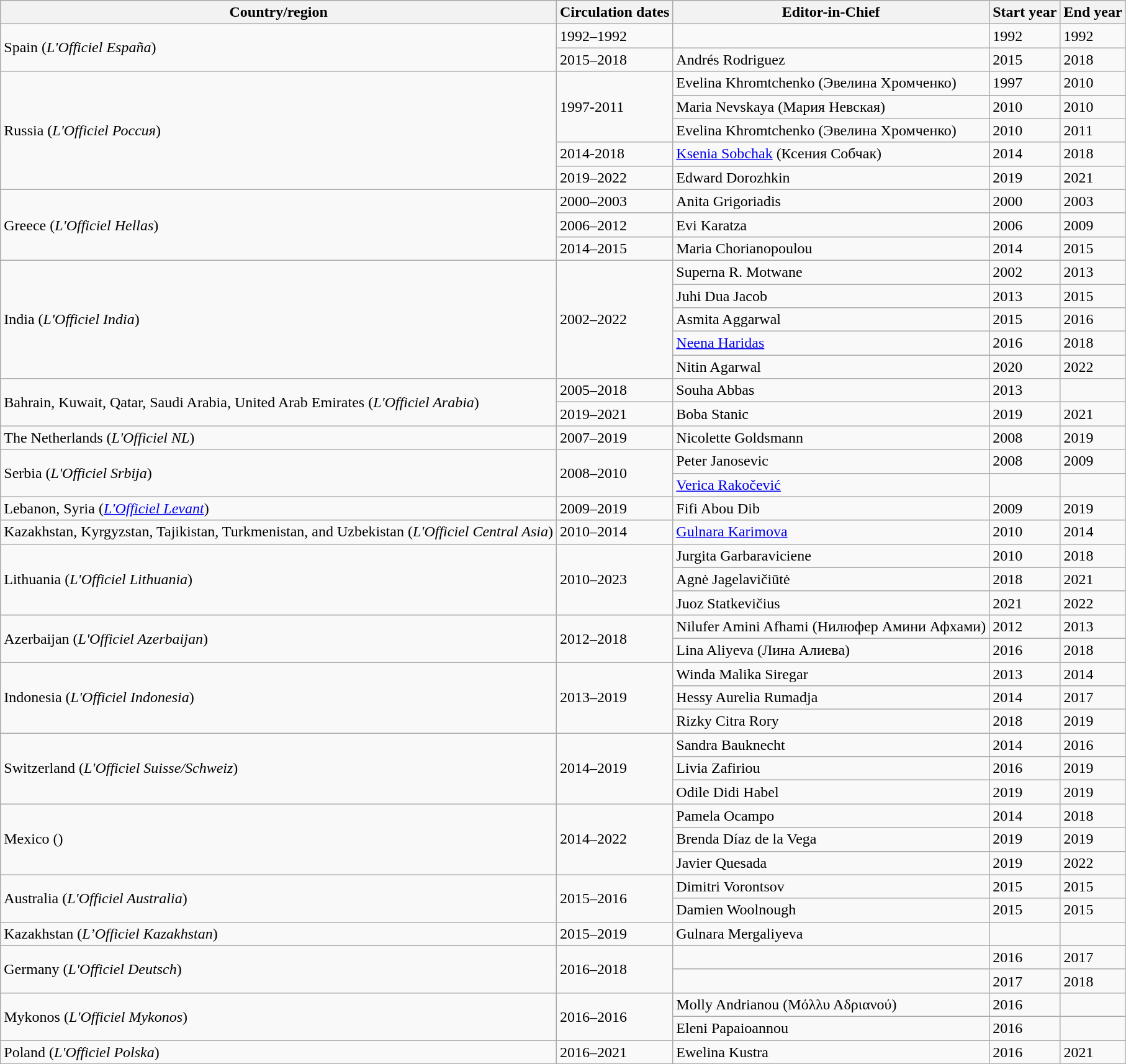<table class="wikitable sortable">
<tr>
<th>Country/region</th>
<th>Circulation dates</th>
<th>Editor-in-Chief</th>
<th>Start year</th>
<th>End year</th>
</tr>
<tr>
<td rowspan="2">Spain (<em>L'Officiel España</em>)</td>
<td>1992–1992</td>
<td></td>
<td>1992</td>
<td>1992</td>
</tr>
<tr>
<td>2015–2018</td>
<td>Andrés Rodriguez</td>
<td>2015</td>
<td>2018</td>
</tr>
<tr>
<td rowspan="5">Russia (<em>L'Officiel Россия</em>)</td>
<td rowspan="3">1997-2011</td>
<td>Evelina Khromtchenko (Эвелина Хромченко)</td>
<td>1997</td>
<td>2010</td>
</tr>
<tr>
<td>Maria Nevskaya (Мария Невская)</td>
<td>2010</td>
<td>2010</td>
</tr>
<tr>
<td>Evelina Khromtchenko (Эвелина Хромченко)</td>
<td>2010</td>
<td>2011</td>
</tr>
<tr>
<td>2014-2018</td>
<td><a href='#'>Ksenia Sobchak</a> (Ксения Собчак)</td>
<td>2014</td>
<td>2018</td>
</tr>
<tr>
<td>2019–2022</td>
<td>Edward Dorozhkin</td>
<td>2019</td>
<td>2021</td>
</tr>
<tr>
<td rowspan="3">Greece (<em>L'Officiel Hellas</em>)</td>
<td>2000–2003</td>
<td>Anita Grigoriadis</td>
<td>2000</td>
<td>2003</td>
</tr>
<tr>
<td>2006–2012</td>
<td>Evi Karatza</td>
<td>2006</td>
<td>2009</td>
</tr>
<tr>
<td>2014–2015</td>
<td>Maria Chorianopoulou</td>
<td>2014</td>
<td>2015</td>
</tr>
<tr>
<td rowspan="5">India (<em>L'Officiel India</em>)</td>
<td rowspan="5">2002–2022</td>
<td>Superna R. Motwane</td>
<td>2002</td>
<td>2013</td>
</tr>
<tr>
<td>Juhi Dua Jacob</td>
<td>2013</td>
<td>2015</td>
</tr>
<tr>
<td>Asmita Aggarwal</td>
<td>2015</td>
<td>2016</td>
</tr>
<tr>
<td><a href='#'>Neena Haridas</a></td>
<td>2016</td>
<td>2018</td>
</tr>
<tr>
<td>Nitin Agarwal</td>
<td>2020</td>
<td>2022</td>
</tr>
<tr>
<td rowspan="2">Bahrain, Kuwait, Qatar, Saudi Arabia, United Arab Emirates (<em>L'Officiel Arabia</em>)</td>
<td>2005–2018</td>
<td>Souha Abbas</td>
<td>2013</td>
<td></td>
</tr>
<tr>
<td>2019–2021</td>
<td>Boba Stanic</td>
<td>2019</td>
<td>2021</td>
</tr>
<tr>
<td>The Netherlands (<em>L'Officiel NL</em>)</td>
<td>2007–2019</td>
<td>Nicolette Goldsmann</td>
<td>2008</td>
<td>2019</td>
</tr>
<tr>
<td rowspan="2">Serbia (<em>L'Officiel Srbija</em>)</td>
<td rowspan="2">2008–2010</td>
<td>Peter Janosevic</td>
<td>2008</td>
<td>2009</td>
</tr>
<tr>
<td><a href='#'>Verica Rakočević</a></td>
<td></td>
<td></td>
</tr>
<tr>
<td>Lebanon, Syria (<em><a href='#'>L'Officiel Levant</a></em>)</td>
<td>2009–2019</td>
<td>Fifi Abou Dib</td>
<td>2009</td>
<td>2019</td>
</tr>
<tr>
<td>Kazakhstan, Kyrgyzstan, Tajikistan, Turkmenistan, and Uzbekistan (<em>L'Officiel Central Asia</em>)</td>
<td>2010–2014</td>
<td><a href='#'>Gulnara Karimova</a></td>
<td>2010</td>
<td>2014</td>
</tr>
<tr>
<td rowspan="3">Lithuania (<em>L'Officiel Lithuania</em>)</td>
<td rowspan="3">2010–2023</td>
<td>Jurgita Garbaraviciene</td>
<td>2010</td>
<td>2018</td>
</tr>
<tr>
<td>Agnė Jagelavičiūtė</td>
<td>2018</td>
<td>2021</td>
</tr>
<tr>
<td>Juoz Statkevičius</td>
<td>2021</td>
<td>2022</td>
</tr>
<tr>
<td rowspan="2">Azerbaijan (<em>L'Officiel Azerbaijan</em>)</td>
<td rowspan="2">2012–2018</td>
<td>Nilufer Amini Afhami (Нилюфер Амини Афхами)</td>
<td>2012</td>
<td>2013</td>
</tr>
<tr>
<td>Lina Aliyeva (Лина Алиева)</td>
<td>2016</td>
<td>2018</td>
</tr>
<tr>
<td rowspan="3">Indonesia (<em>L'Officiel Indonesia</em>)</td>
<td rowspan="3">2013–2019</td>
<td>Winda Malika Siregar</td>
<td>2013</td>
<td>2014</td>
</tr>
<tr>
<td>Hessy Aurelia Rumadja</td>
<td>2014</td>
<td>2017</td>
</tr>
<tr>
<td>Rizky Citra Rory</td>
<td>2018</td>
<td>2019</td>
</tr>
<tr>
<td rowspan="3">Switzerland (<em>L'Officiel Suisse/Schweiz</em>)</td>
<td rowspan="3">2014–2019</td>
<td>Sandra Bauknecht</td>
<td>2014</td>
<td>2016</td>
</tr>
<tr>
<td>Livia Zafiriou</td>
<td>2016</td>
<td>2019</td>
</tr>
<tr>
<td>Odile Didi Habel</td>
<td>2019</td>
<td>2019</td>
</tr>
<tr>
<td rowspan="3">Mexico (<em></em>)</td>
<td rowspan="3">2014–2022</td>
<td>Pamela Ocampo</td>
<td>2014</td>
<td>2018</td>
</tr>
<tr>
<td>Brenda Díaz de la Vega</td>
<td>2019</td>
<td>2019</td>
</tr>
<tr>
<td>Javier Quesada</td>
<td>2019</td>
<td>2022</td>
</tr>
<tr>
<td rowspan="2">Australia (<em>L'Officiel Australia</em>)</td>
<td rowspan="2">2015–2016</td>
<td>Dimitri Vorontsov</td>
<td>2015</td>
<td>2015</td>
</tr>
<tr>
<td>Damien Woolnough</td>
<td>2015</td>
<td>2015</td>
</tr>
<tr>
<td>Kazakhstan (<em>L’Officiel Kazakhstan</em>)</td>
<td>2015–2019</td>
<td>Gulnara Mergaliyeva</td>
<td></td>
<td></td>
</tr>
<tr>
<td rowspan="2">Germany (<em>L'Officiel Deutsch</em>)</td>
<td rowspan="2">2016–2018</td>
<td></td>
<td>2016</td>
<td>2017</td>
</tr>
<tr>
<td></td>
<td>2017</td>
<td>2018</td>
</tr>
<tr>
<td rowspan="2">Mykonos (<em>L'Officiel Mykonos</em>)</td>
<td rowspan="2">2016–2016</td>
<td>Molly Andrianou (Μόλλυ Αδριανού)</td>
<td>2016</td>
<td></td>
</tr>
<tr>
<td>Eleni Papaioannou</td>
<td>2016</td>
<td></td>
</tr>
<tr>
<td>Poland (<em>L'Officiel Polska</em>)</td>
<td>2016–2021</td>
<td>Ewelina Kustra</td>
<td>2016</td>
<td>2021</td>
</tr>
</table>
